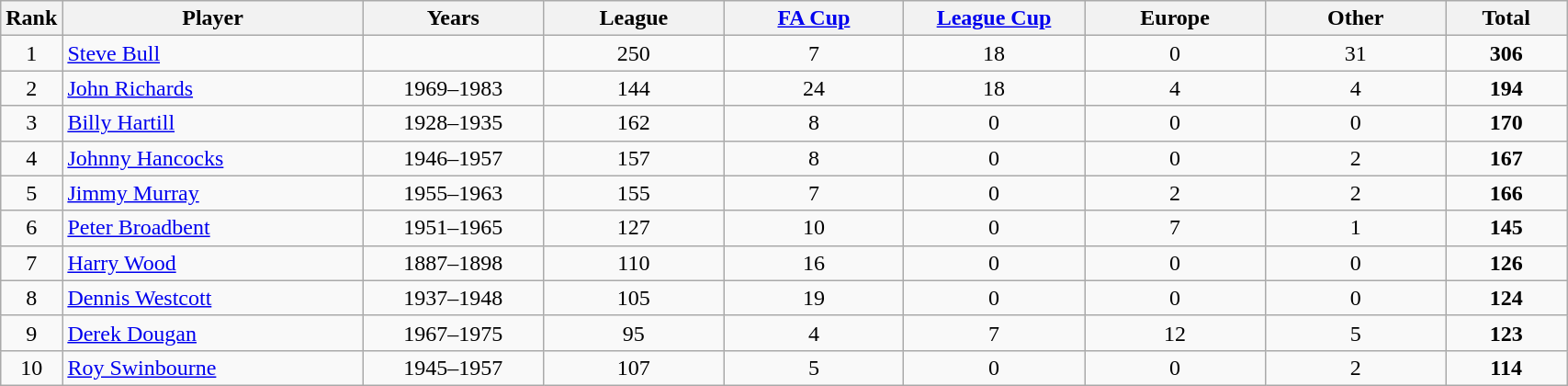<table class="wikitable sortable" style="text-align: center;" width = 90%;>
<tr>
<th>Rank</th>
<th width=20%>Player</th>
<th width=12%>Years</th>
<th width=12%>League</th>
<th width=12%><a href='#'>FA Cup</a></th>
<th width=12%><a href='#'>League Cup</a></th>
<th width=12%>Europe</th>
<th width=12%>Other</th>
<th width=12%>Total</th>
</tr>
<tr>
<td>1</td>
<td align="left"> <a href='#'>Steve Bull</a></td>
<td></td>
<td>250</td>
<td>7</td>
<td>18</td>
<td>0</td>
<td>31</td>
<td><strong>306</strong></td>
</tr>
<tr>
<td>2</td>
<td align="left"> <a href='#'>John Richards</a></td>
<td>1969–1983</td>
<td>144</td>
<td>24</td>
<td>18</td>
<td>4</td>
<td>4</td>
<td><strong>194</strong></td>
</tr>
<tr>
<td>3</td>
<td align="left"> <a href='#'>Billy Hartill</a></td>
<td>1928–1935</td>
<td>162</td>
<td>8</td>
<td>0</td>
<td>0</td>
<td>0</td>
<td><strong>170</strong></td>
</tr>
<tr>
<td>4</td>
<td align="left"> <a href='#'>Johnny Hancocks</a></td>
<td>1946–1957</td>
<td>157</td>
<td>8</td>
<td>0</td>
<td>0</td>
<td>2</td>
<td><strong>167</strong></td>
</tr>
<tr>
<td>5</td>
<td align="left"> <a href='#'>Jimmy Murray</a></td>
<td>1955–1963</td>
<td>155</td>
<td>7</td>
<td>0</td>
<td>2</td>
<td>2</td>
<td><strong>166</strong></td>
</tr>
<tr>
<td>6</td>
<td align="left"> <a href='#'>Peter Broadbent</a></td>
<td>1951–1965</td>
<td>127</td>
<td>10</td>
<td>0</td>
<td>7</td>
<td>1</td>
<td><strong>145</strong></td>
</tr>
<tr>
<td>7</td>
<td align="left"> <a href='#'>Harry Wood</a></td>
<td>1887–1898</td>
<td>110</td>
<td>16</td>
<td>0</td>
<td>0</td>
<td>0</td>
<td><strong>126</strong></td>
</tr>
<tr>
<td>8</td>
<td align="left"> <a href='#'>Dennis Westcott</a></td>
<td>1937–1948</td>
<td>105</td>
<td>19</td>
<td>0</td>
<td>0</td>
<td>0</td>
<td><strong>124</strong></td>
</tr>
<tr>
<td>9</td>
<td align="left"> <a href='#'>Derek Dougan</a></td>
<td>1967–1975</td>
<td>95</td>
<td>4</td>
<td>7</td>
<td>12</td>
<td>5</td>
<td><strong>123</strong></td>
</tr>
<tr>
<td>10</td>
<td align="left"> <a href='#'>Roy Swinbourne</a></td>
<td>1945–1957</td>
<td>107</td>
<td>5</td>
<td>0</td>
<td>0</td>
<td>2</td>
<td><strong>114</strong></td>
</tr>
</table>
